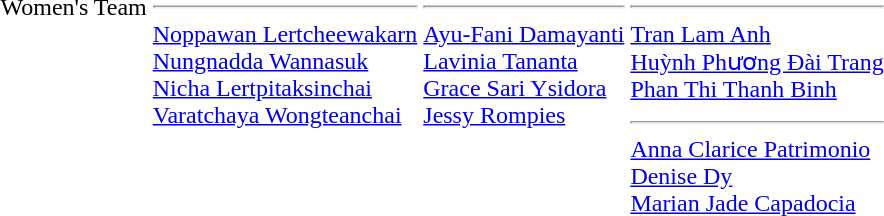<table>
<tr style="vertical-align:top">
<td rowspan=2>Women's Team</td>
<td rowspan=2> <hr> <a href='#'>Noppawan Lertcheewakarn</a> <br> <a href='#'>Nungnadda Wannasuk</a> <br> <a href='#'>Nicha Lertpitaksinchai</a> <br> <a href='#'>Varatchaya Wongteanchai</a></td>
<td rowspan=2> <hr> <a href='#'>Ayu-Fani Damayanti</a> <br> <a href='#'>Lavinia Tananta</a> <br> <a href='#'>Grace Sari Ysidora</a> <br> <a href='#'>Jessy Rompies</a></td>
<td> <hr> <a href='#'>Tran Lam Anh</a> <br> <a href='#'>Huỳnh Phương Đài Trang</a> <br> <a href='#'>Phan Thi Thanh Binh</a></td>
</tr>
<tr>
<td> <hr> <a href='#'>Anna Clarice Patrimonio</a> <br> <a href='#'>Denise Dy</a> <br> <a href='#'>Marian Jade Capadocia</a></td>
</tr>
<tr>
</tr>
</table>
